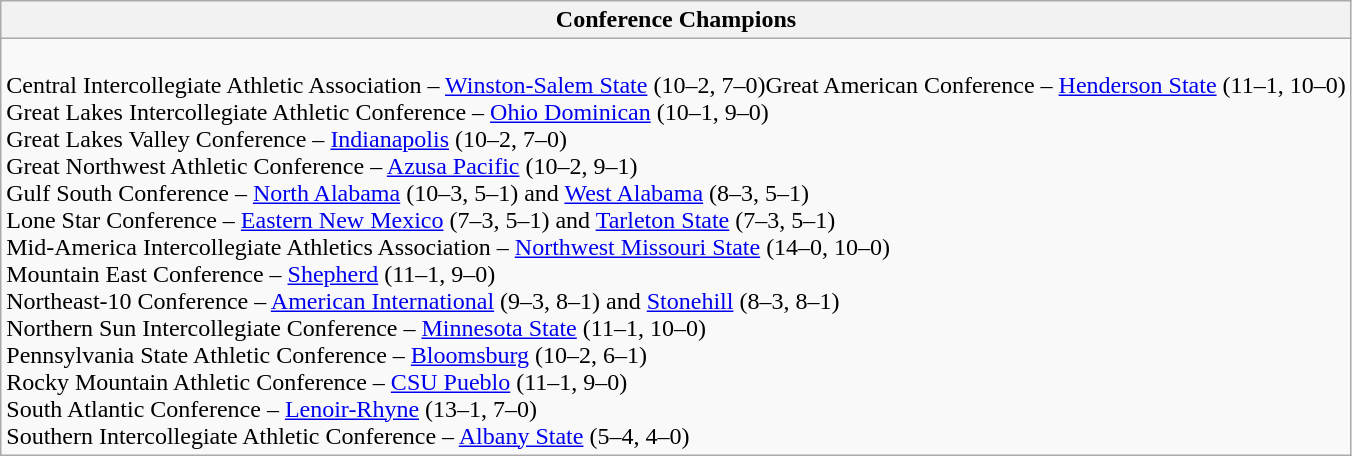<table class="wikitable">
<tr>
<th>Conference Champions</th>
</tr>
<tr>
<td><br>Central Intercollegiate Athletic Association – <a href='#'>Winston-Salem State</a> (10–2, 7–0)Great American Conference – <a href='#'>Henderson State</a> (11–1, 10–0)<br>Great Lakes Intercollegiate Athletic Conference – <a href='#'>Ohio Dominican</a> (10–1, 9–0)<br>Great Lakes Valley Conference – <a href='#'>Indianapolis</a> (10–2, 7–0)<br>Great Northwest Athletic Conference – <a href='#'>Azusa Pacific</a> (10–2, 9–1)<br>Gulf South Conference – <a href='#'>North Alabama</a> (10–3, 5–1) and <a href='#'>West Alabama</a> (8–3, 5–1)<br>Lone Star Conference – <a href='#'>Eastern New Mexico</a> (7–3, 5–1) and <a href='#'>Tarleton State</a> (7–3, 5–1)<br>Mid-America Intercollegiate Athletics Association – <a href='#'>Northwest Missouri State</a> (14–0, 10–0)<br>Mountain East Conference – <a href='#'>Shepherd</a> (11–1, 9–0)<br>Northeast-10 Conference – <a href='#'>American International</a> (9–3, 8–1) and <a href='#'>Stonehill</a> (8–3, 8–1)<br>Northern Sun Intercollegiate Conference – <a href='#'>Minnesota State</a> (11–1, 10–0)<br>Pennsylvania State Athletic Conference – <a href='#'>Bloomsburg</a> (10–2, 6–1)<br>Rocky Mountain Athletic Conference – <a href='#'>CSU Pueblo</a> (11–1, 9–0)<br>South Atlantic Conference – <a href='#'>Lenoir-Rhyne</a> (13–1, 7–0)<br>Southern Intercollegiate Athletic Conference – <a href='#'>Albany State</a> (5–4, 4–0)</td>
</tr>
</table>
